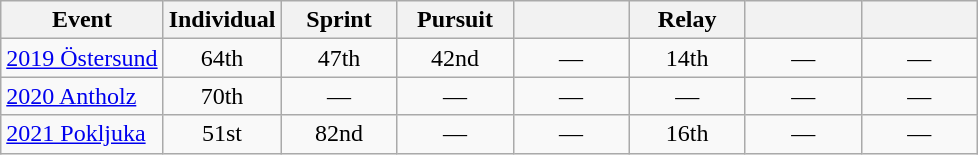<table class="wikitable" style="text-align: center;">
<tr ">
<th>Event</th>
<th style="width:70px;">Individual</th>
<th style="width:70px;">Sprint</th>
<th style="width:70px;">Pursuit</th>
<th style="width:70px;"></th>
<th style="width:70px;">Relay</th>
<th style="width:70px;"></th>
<th style="width:70px;"></th>
</tr>
<tr>
<td align=left> <a href='#'>2019 Östersund</a></td>
<td>64th</td>
<td>47th</td>
<td>42nd</td>
<td>—</td>
<td>14th</td>
<td>—</td>
<td>—</td>
</tr>
<tr>
<td align=left> <a href='#'>2020 Antholz</a></td>
<td>70th</td>
<td>—</td>
<td>—</td>
<td>—</td>
<td>—</td>
<td>—</td>
<td>—</td>
</tr>
<tr>
<td align=left> <a href='#'>2021 Pokljuka</a></td>
<td>51st</td>
<td>82nd</td>
<td>—</td>
<td>—</td>
<td>16th</td>
<td>—</td>
<td>—</td>
</tr>
</table>
